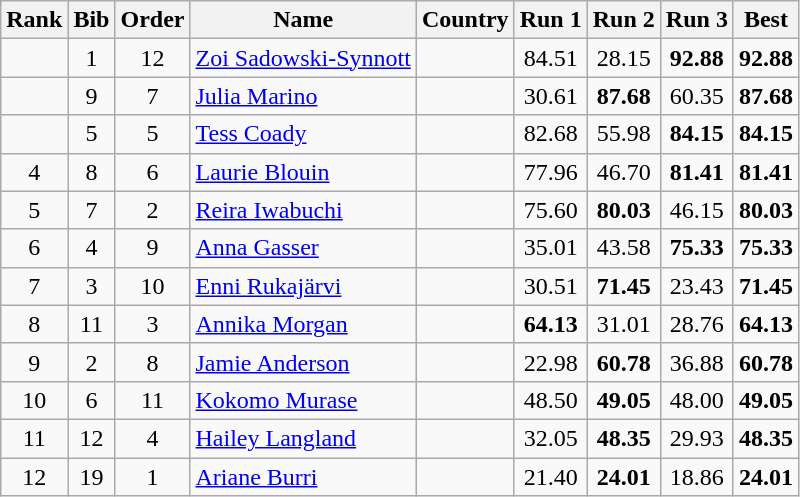<table class="wikitable sortable" style="text-align:center">
<tr>
<th>Rank</th>
<th>Bib</th>
<th>Order</th>
<th>Name</th>
<th>Country</th>
<th>Run 1</th>
<th>Run 2</th>
<th>Run 3</th>
<th>Best</th>
</tr>
<tr>
<td></td>
<td>1</td>
<td>12</td>
<td align=left><a href='#'>Zoi Sadowski-Synnott</a></td>
<td align=left></td>
<td>84.51</td>
<td>28.15</td>
<td><strong>92.88</strong></td>
<td><strong>92.88</strong></td>
</tr>
<tr>
<td></td>
<td>9</td>
<td>7</td>
<td align=left><a href='#'>Julia Marino</a></td>
<td align=left></td>
<td>30.61</td>
<td><strong>87.68</strong></td>
<td>60.35</td>
<td><strong>87.68</strong></td>
</tr>
<tr>
<td></td>
<td>5</td>
<td>5</td>
<td align=left><a href='#'>Tess Coady</a></td>
<td align=left></td>
<td>82.68</td>
<td>55.98</td>
<td><strong>84.15</strong></td>
<td><strong>84.15</strong></td>
</tr>
<tr>
<td>4</td>
<td>8</td>
<td>6</td>
<td align=left><a href='#'>Laurie Blouin</a></td>
<td align=left></td>
<td>77.96</td>
<td>46.70</td>
<td><strong>81.41</strong></td>
<td><strong>81.41</strong></td>
</tr>
<tr>
<td>5</td>
<td>7</td>
<td>2</td>
<td align=left><a href='#'>Reira Iwabuchi</a></td>
<td align=left></td>
<td>75.60</td>
<td><strong>80.03</strong></td>
<td>46.15</td>
<td><strong>80.03</strong></td>
</tr>
<tr>
<td>6</td>
<td>4</td>
<td>9</td>
<td align=left><a href='#'>Anna Gasser</a></td>
<td align=left></td>
<td>35.01</td>
<td>43.58</td>
<td><strong>75.33</strong></td>
<td><strong>75.33</strong></td>
</tr>
<tr>
<td>7</td>
<td>3</td>
<td>10</td>
<td align=left><a href='#'>Enni Rukajärvi</a></td>
<td align=left></td>
<td>30.51</td>
<td><strong>71.45</strong></td>
<td>23.43</td>
<td><strong>71.45</strong></td>
</tr>
<tr>
<td>8</td>
<td>11</td>
<td>3</td>
<td align=left><a href='#'>Annika Morgan</a></td>
<td align=left></td>
<td><strong>64.13</strong></td>
<td>31.01</td>
<td>28.76</td>
<td><strong>64.13</strong></td>
</tr>
<tr>
<td>9</td>
<td>2</td>
<td>8</td>
<td align=left><a href='#'>Jamie Anderson</a></td>
<td align=left></td>
<td>22.98</td>
<td><strong>60.78</strong></td>
<td>36.88</td>
<td><strong>60.78</strong></td>
</tr>
<tr>
<td>10</td>
<td>6</td>
<td>11</td>
<td align=left><a href='#'>Kokomo Murase</a></td>
<td align=left></td>
<td>48.50</td>
<td><strong>49.05</strong></td>
<td>48.00</td>
<td><strong>49.05</strong></td>
</tr>
<tr>
<td>11</td>
<td>12</td>
<td>4</td>
<td align=left><a href='#'>Hailey Langland</a></td>
<td align=left></td>
<td>32.05</td>
<td><strong>48.35</strong></td>
<td>29.93</td>
<td><strong>48.35</strong></td>
</tr>
<tr>
<td>12</td>
<td>19</td>
<td>1</td>
<td align=left><a href='#'>Ariane Burri</a></td>
<td align=left></td>
<td>21.40</td>
<td><strong>24.01</strong></td>
<td>18.86</td>
<td><strong>24.01</strong></td>
</tr>
</table>
